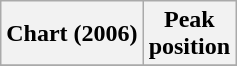<table class="wikitable plainrowheaders">
<tr>
<th scope="col">Chart (2006)</th>
<th scope="col">Peak<br>position</th>
</tr>
<tr>
</tr>
</table>
